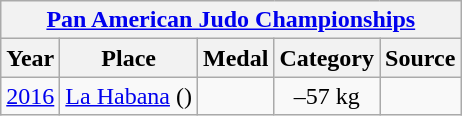<table class="wikitable">
<tr>
<th colspan=5 align=center><a href='#'>Pan American Judo Championships</a></th>
</tr>
<tr>
<th>Year</th>
<th>Place</th>
<th>Medal</th>
<th>Category</th>
<th>Source</th>
</tr>
<tr>
<td align=center><a href='#'>2016</a></td>
<td align=left><a href='#'>La Habana</a> ()</td>
<td align=center></td>
<td align=center>–57 kg</td>
<td align=center></td>
</tr>
</table>
